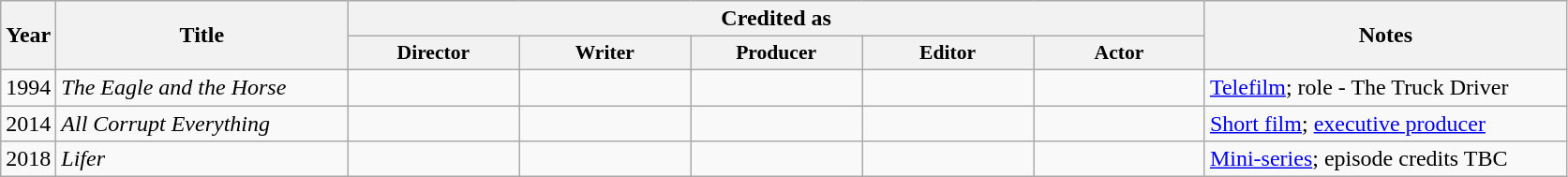<table class="wikitable">
<tr>
<th rowspan="2">Year</th>
<th rowspan="2" style="width: 200px">Title</th>
<th colspan="5">Credited as</th>
<th rowspan="2" style="width: 250px">Notes</th>
</tr>
<tr>
<th style="width:8em; font-size:90%">Director</th>
<th style="width:8em; font-size:90%">Writer</th>
<th style="width:8em; font-size:90%">Producer</th>
<th style="width:8em; font-size:90%">Editor</th>
<th style="width:8em; font-size:90%">Actor</th>
</tr>
<tr>
<td>1994</td>
<td><em>The Eagle and the Horse</em></td>
<td></td>
<td></td>
<td></td>
<td></td>
<td></td>
<td><a href='#'>Telefilm</a>; role - The Truck Driver</td>
</tr>
<tr>
<td>2014</td>
<td><em>All Corrupt Everything</em></td>
<td></td>
<td></td>
<td></td>
<td></td>
<td></td>
<td><a href='#'>Short film</a>; <a href='#'>executive producer</a></td>
</tr>
<tr>
<td>2018</td>
<td><em>Lifer</em></td>
<td></td>
<td></td>
<td></td>
<td></td>
<td></td>
<td><a href='#'>Mini-series</a>; episode credits TBC</td>
</tr>
</table>
